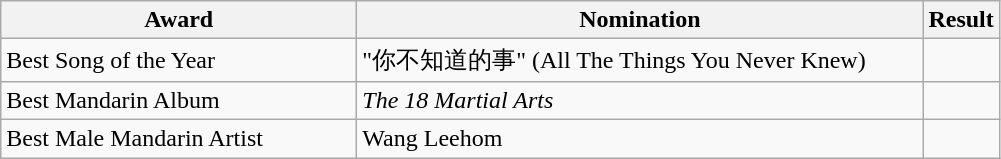<table class="wikitable">
<tr>
<th width="230">Award</th>
<th width="370">Nomination</th>
<th>Result</th>
</tr>
<tr>
<td>Best Song of the Year</td>
<td>"你不知道的事" (All The Things You Never Knew)</td>
<td></td>
</tr>
<tr>
<td>Best Mandarin Album</td>
<td><em>The 18 Martial Arts</em></td>
<td></td>
</tr>
<tr>
<td>Best Male Mandarin Artist</td>
<td>Wang Leehom</td>
<td></td>
</tr>
</table>
